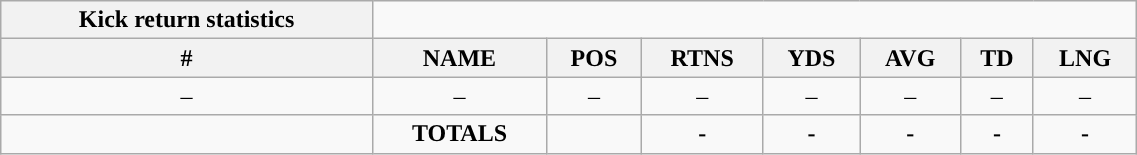<table style="width:60%; text-align:center;" class="wikitable collapsible collapsed">
<tr>
<th style="text-align:center; ">Kick return statistics</th>
</tr>
<tr>
<th>#</th>
<th>NAME</th>
<th>POS</th>
<th>RTNS</th>
<th>YDS</th>
<th>AVG</th>
<th>TD</th>
<th>LNG</th>
</tr>
<tr>
<td>–</td>
<td>–</td>
<td>–</td>
<td>–</td>
<td>–</td>
<td>–</td>
<td>–</td>
<td>–</td>
</tr>
<tr>
<td></td>
<td><strong>TOTALS</strong></td>
<td></td>
<td><strong>-</strong></td>
<td><strong>-</strong></td>
<td><strong>-</strong></td>
<td><strong>-</strong></td>
<td><strong>-</strong></td>
</tr>
</table>
